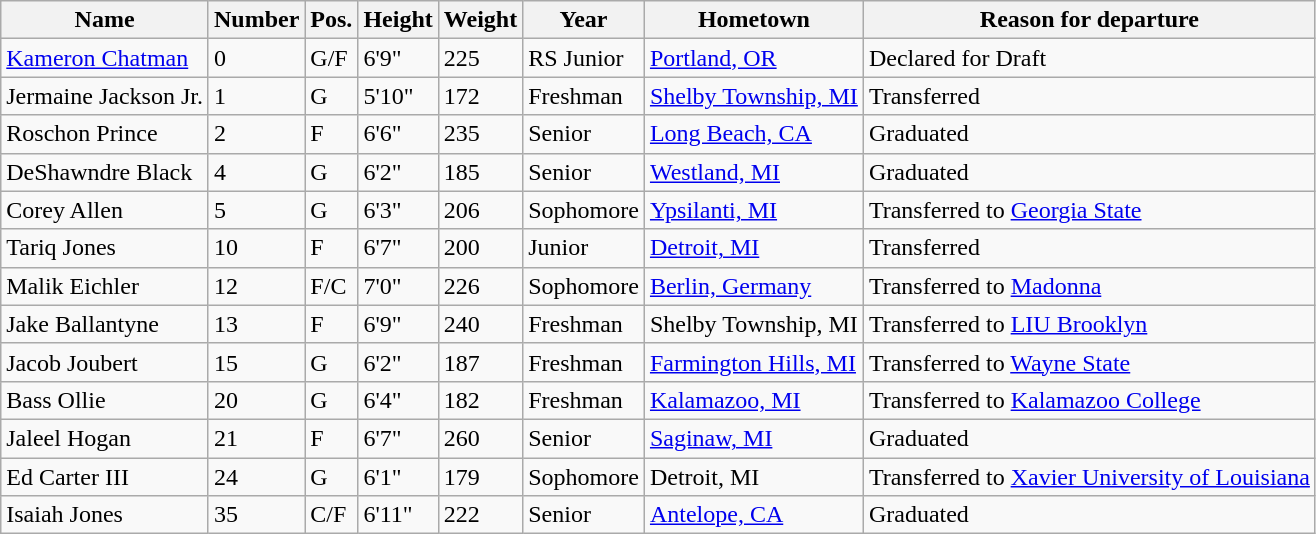<table class="wikitable sortable" border="1">
<tr>
<th>Name</th>
<th>Number</th>
<th>Pos.</th>
<th>Height</th>
<th>Weight</th>
<th>Year</th>
<th>Hometown</th>
<th class="unsortable">Reason for departure</th>
</tr>
<tr>
<td><a href='#'>Kameron Chatman</a></td>
<td>0</td>
<td>G/F</td>
<td>6'9"</td>
<td>225</td>
<td>RS Junior</td>
<td><a href='#'>Portland, OR</a></td>
<td>Declared for Draft</td>
</tr>
<tr>
<td>Jermaine Jackson Jr.</td>
<td>1</td>
<td>G</td>
<td>5'10"</td>
<td>172</td>
<td>Freshman</td>
<td><a href='#'>Shelby Township, MI</a></td>
<td>Transferred</td>
</tr>
<tr>
<td>Roschon Prince</td>
<td>2</td>
<td>F</td>
<td>6'6"</td>
<td>235</td>
<td>Senior</td>
<td><a href='#'>Long Beach, CA</a></td>
<td>Graduated</td>
</tr>
<tr>
<td>DeShawndre Black</td>
<td>4</td>
<td>G</td>
<td>6'2"</td>
<td>185</td>
<td>Senior</td>
<td><a href='#'>Westland, MI</a></td>
<td>Graduated</td>
</tr>
<tr>
<td>Corey Allen</td>
<td>5</td>
<td>G</td>
<td>6'3"</td>
<td>206</td>
<td>Sophomore</td>
<td><a href='#'>Ypsilanti, MI</a></td>
<td>Transferred to <a href='#'>Georgia State</a></td>
</tr>
<tr>
<td>Tariq Jones</td>
<td>10</td>
<td>F</td>
<td>6'7"</td>
<td>200</td>
<td>Junior</td>
<td><a href='#'>Detroit, MI</a></td>
<td>Transferred</td>
</tr>
<tr>
<td>Malik Eichler</td>
<td>12</td>
<td>F/C</td>
<td>7'0"</td>
<td>226</td>
<td>Sophomore</td>
<td><a href='#'>Berlin, Germany</a></td>
<td>Transferred to <a href='#'>Madonna</a></td>
</tr>
<tr>
<td>Jake Ballantyne</td>
<td>13</td>
<td>F</td>
<td>6'9"</td>
<td>240</td>
<td>Freshman</td>
<td>Shelby Township, MI</td>
<td>Transferred to <a href='#'>LIU Brooklyn</a></td>
</tr>
<tr>
<td>Jacob Joubert</td>
<td>15</td>
<td>G</td>
<td>6'2"</td>
<td>187</td>
<td>Freshman</td>
<td><a href='#'>Farmington Hills, MI</a></td>
<td>Transferred to <a href='#'>Wayne State</a></td>
</tr>
<tr>
<td>Bass Ollie</td>
<td>20</td>
<td>G</td>
<td>6'4"</td>
<td>182</td>
<td>Freshman</td>
<td><a href='#'>Kalamazoo, MI</a></td>
<td>Transferred to <a href='#'>Kalamazoo College</a></td>
</tr>
<tr>
<td>Jaleel Hogan</td>
<td>21</td>
<td>F</td>
<td>6'7"</td>
<td>260</td>
<td>Senior</td>
<td><a href='#'>Saginaw, MI</a></td>
<td>Graduated</td>
</tr>
<tr>
<td>Ed Carter III</td>
<td>24</td>
<td>G</td>
<td>6'1"</td>
<td>179</td>
<td>Sophomore</td>
<td>Detroit, MI</td>
<td>Transferred to <a href='#'>Xavier University of Louisiana</a></td>
</tr>
<tr>
<td>Isaiah Jones</td>
<td>35</td>
<td>C/F</td>
<td>6'11"</td>
<td>222</td>
<td>Senior</td>
<td><a href='#'>Antelope, CA</a></td>
<td>Graduated</td>
</tr>
</table>
